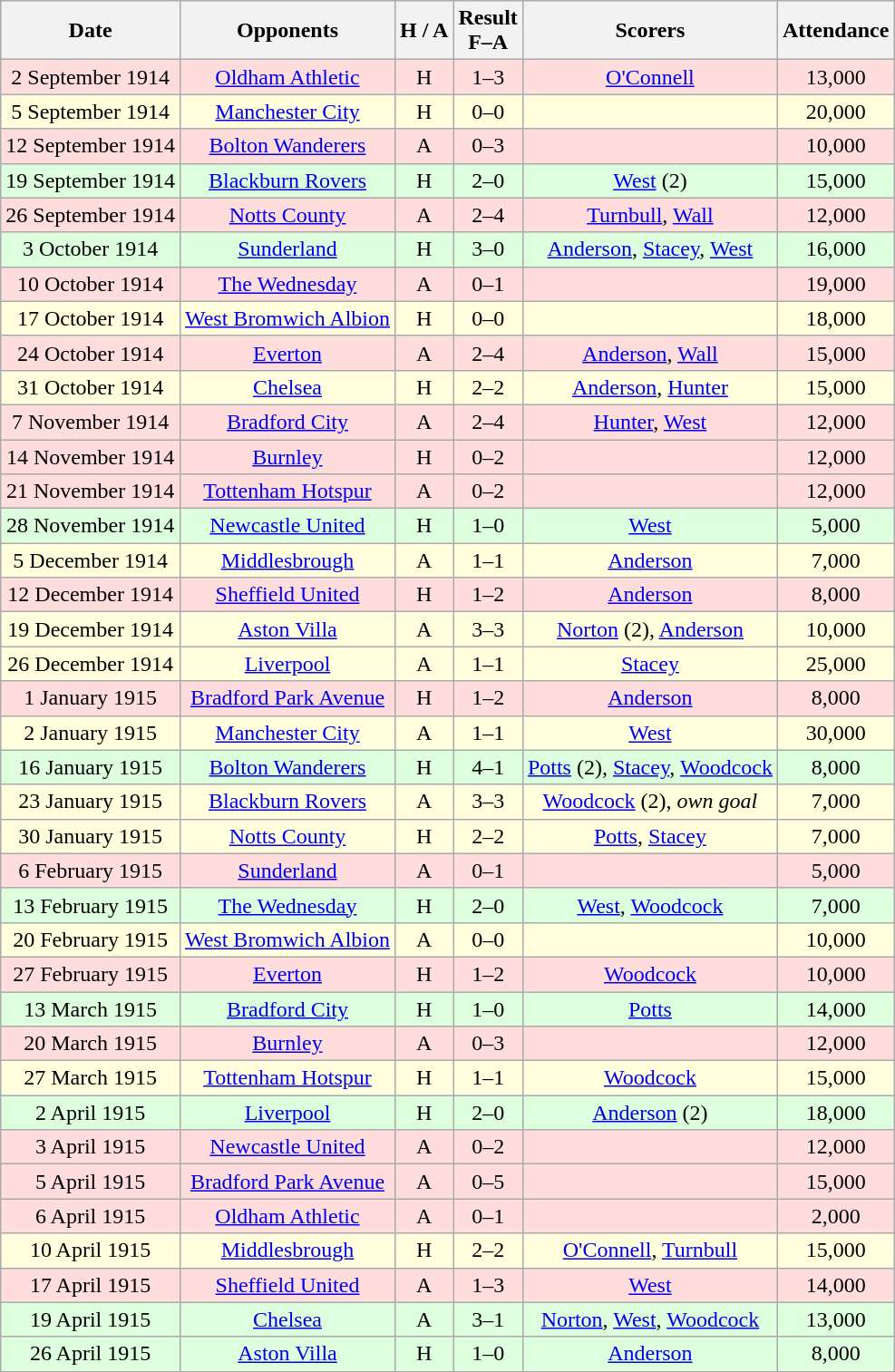<table class="wikitable" style="text-align:center">
<tr>
<th>Date</th>
<th>Opponents</th>
<th>H / A</th>
<th>Result<br>F–A</th>
<th>Scorers</th>
<th>Attendance</th>
</tr>
<tr bgcolor="#ffdddd">
<td>2 September 1914</td>
<td><a href='#'>Oldham Athletic</a></td>
<td>H</td>
<td>1–3</td>
<td><a href='#'>O'Connell</a></td>
<td>13,000</td>
</tr>
<tr bgcolor="#ffffdd">
<td>5 September 1914</td>
<td><a href='#'>Manchester City</a></td>
<td>H</td>
<td>0–0</td>
<td></td>
<td>20,000</td>
</tr>
<tr bgcolor="#ffdddd">
<td>12 September 1914</td>
<td><a href='#'>Bolton Wanderers</a></td>
<td>A</td>
<td>0–3</td>
<td></td>
<td>10,000</td>
</tr>
<tr bgcolor="#ddffdd">
<td>19 September 1914</td>
<td><a href='#'>Blackburn Rovers</a></td>
<td>H</td>
<td>2–0</td>
<td><a href='#'>West</a> (2)</td>
<td>15,000</td>
</tr>
<tr bgcolor="#ffdddd">
<td>26 September 1914</td>
<td><a href='#'>Notts County</a></td>
<td>A</td>
<td>2–4</td>
<td><a href='#'>Turnbull</a>, <a href='#'>Wall</a></td>
<td>12,000</td>
</tr>
<tr bgcolor="#ddffdd">
<td>3 October 1914</td>
<td><a href='#'>Sunderland</a></td>
<td>H</td>
<td>3–0</td>
<td><a href='#'>Anderson</a>, <a href='#'>Stacey</a>, <a href='#'>West</a></td>
<td>16,000</td>
</tr>
<tr bgcolor="#ffdddd">
<td>10 October 1914</td>
<td><a href='#'>The Wednesday</a></td>
<td>A</td>
<td>0–1</td>
<td></td>
<td>19,000</td>
</tr>
<tr bgcolor="#ffffdd">
<td>17 October 1914</td>
<td><a href='#'>West Bromwich Albion</a></td>
<td>H</td>
<td>0–0</td>
<td></td>
<td>18,000</td>
</tr>
<tr bgcolor="#ffdddd">
<td>24 October 1914</td>
<td><a href='#'>Everton</a></td>
<td>A</td>
<td>2–4</td>
<td><a href='#'>Anderson</a>, <a href='#'>Wall</a></td>
<td>15,000</td>
</tr>
<tr bgcolor="#ffffdd">
<td>31 October 1914</td>
<td><a href='#'>Chelsea</a></td>
<td>H</td>
<td>2–2</td>
<td><a href='#'>Anderson</a>, <a href='#'>Hunter</a></td>
<td>15,000</td>
</tr>
<tr bgcolor="#ffdddd">
<td>7 November 1914</td>
<td><a href='#'>Bradford City</a></td>
<td>A</td>
<td>2–4</td>
<td><a href='#'>Hunter</a>, <a href='#'>West</a></td>
<td>12,000</td>
</tr>
<tr bgcolor="#ffdddd">
<td>14 November 1914</td>
<td><a href='#'>Burnley</a></td>
<td>H</td>
<td>0–2</td>
<td></td>
<td>12,000</td>
</tr>
<tr bgcolor="#ffdddd">
<td>21 November 1914</td>
<td><a href='#'>Tottenham Hotspur</a></td>
<td>A</td>
<td>0–2</td>
<td></td>
<td>12,000</td>
</tr>
<tr bgcolor="#ddffdd">
<td>28 November 1914</td>
<td><a href='#'>Newcastle United</a></td>
<td>H</td>
<td>1–0</td>
<td><a href='#'>West</a></td>
<td>5,000</td>
</tr>
<tr bgcolor="#ffffdd">
<td>5 December 1914</td>
<td><a href='#'>Middlesbrough</a></td>
<td>A</td>
<td>1–1</td>
<td><a href='#'>Anderson</a></td>
<td>7,000</td>
</tr>
<tr bgcolor="#ffdddd">
<td>12 December 1914</td>
<td><a href='#'>Sheffield United</a></td>
<td>H</td>
<td>1–2</td>
<td><a href='#'>Anderson</a></td>
<td>8,000</td>
</tr>
<tr bgcolor="#ffffdd">
<td>19 December 1914</td>
<td><a href='#'>Aston Villa</a></td>
<td>A</td>
<td>3–3</td>
<td><a href='#'>Norton</a> (2), <a href='#'>Anderson</a></td>
<td>10,000</td>
</tr>
<tr bgcolor="#ffffdd">
<td>26 December 1914</td>
<td><a href='#'>Liverpool</a></td>
<td>A</td>
<td>1–1</td>
<td><a href='#'>Stacey</a></td>
<td>25,000</td>
</tr>
<tr bgcolor="#ffdddd">
<td>1 January 1915</td>
<td><a href='#'>Bradford Park Avenue</a></td>
<td>H</td>
<td>1–2</td>
<td><a href='#'>Anderson</a></td>
<td>8,000</td>
</tr>
<tr bgcolor="#ffffdd">
<td>2 January 1915</td>
<td><a href='#'>Manchester City</a></td>
<td>A</td>
<td>1–1</td>
<td><a href='#'>West</a></td>
<td>30,000</td>
</tr>
<tr bgcolor="#ddffdd">
<td>16 January 1915</td>
<td><a href='#'>Bolton Wanderers</a></td>
<td>H</td>
<td>4–1</td>
<td><a href='#'>Potts</a> (2), <a href='#'>Stacey</a>, <a href='#'>Woodcock</a></td>
<td>8,000</td>
</tr>
<tr bgcolor="#ffffdd">
<td>23 January 1915</td>
<td><a href='#'>Blackburn Rovers</a></td>
<td>A</td>
<td>3–3</td>
<td><a href='#'>Woodcock</a> (2), <em>own goal</em></td>
<td>7,000</td>
</tr>
<tr bgcolor="#ffffdd">
<td>30 January 1915</td>
<td><a href='#'>Notts County</a></td>
<td>H</td>
<td>2–2</td>
<td><a href='#'>Potts</a>, <a href='#'>Stacey</a></td>
<td>7,000</td>
</tr>
<tr bgcolor="#ffdddd">
<td>6 February 1915</td>
<td><a href='#'>Sunderland</a></td>
<td>A</td>
<td>0–1</td>
<td></td>
<td>5,000</td>
</tr>
<tr bgcolor="#ddffdd">
<td>13 February 1915</td>
<td><a href='#'>The Wednesday</a></td>
<td>H</td>
<td>2–0</td>
<td><a href='#'>West</a>, <a href='#'>Woodcock</a></td>
<td>7,000</td>
</tr>
<tr bgcolor="#ffffdd">
<td>20 February 1915</td>
<td><a href='#'>West Bromwich Albion</a></td>
<td>A</td>
<td>0–0</td>
<td></td>
<td>10,000</td>
</tr>
<tr bgcolor="#ffdddd">
<td>27 February 1915</td>
<td><a href='#'>Everton</a></td>
<td>H</td>
<td>1–2</td>
<td><a href='#'>Woodcock</a></td>
<td>10,000</td>
</tr>
<tr bgcolor="#ddffdd">
<td>13 March 1915</td>
<td><a href='#'>Bradford City</a></td>
<td>H</td>
<td>1–0</td>
<td><a href='#'>Potts</a></td>
<td>14,000</td>
</tr>
<tr bgcolor="#ffdddd">
<td>20 March 1915</td>
<td><a href='#'>Burnley</a></td>
<td>A</td>
<td>0–3</td>
<td></td>
<td>12,000</td>
</tr>
<tr bgcolor="#ffffdd">
<td>27 March 1915</td>
<td><a href='#'>Tottenham Hotspur</a></td>
<td>H</td>
<td>1–1</td>
<td><a href='#'>Woodcock</a></td>
<td>15,000</td>
</tr>
<tr bgcolor="#ddffdd">
<td>2 April 1915</td>
<td><a href='#'>Liverpool</a></td>
<td>H</td>
<td>2–0</td>
<td><a href='#'>Anderson</a> (2)</td>
<td>18,000</td>
</tr>
<tr bgcolor="#ffdddd">
<td>3 April 1915</td>
<td><a href='#'>Newcastle United</a></td>
<td>A</td>
<td>0–2</td>
<td></td>
<td>12,000</td>
</tr>
<tr bgcolor="#ffdddd">
<td>5 April 1915</td>
<td><a href='#'>Bradford Park Avenue</a></td>
<td>A</td>
<td>0–5</td>
<td></td>
<td>15,000</td>
</tr>
<tr bgcolor="#ffdddd">
<td>6 April 1915</td>
<td><a href='#'>Oldham Athletic</a></td>
<td>A</td>
<td>0–1</td>
<td></td>
<td>2,000</td>
</tr>
<tr bgcolor="#ffffdd">
<td>10 April 1915</td>
<td><a href='#'>Middlesbrough</a></td>
<td>H</td>
<td>2–2</td>
<td><a href='#'>O'Connell</a>, <a href='#'>Turnbull</a></td>
<td>15,000</td>
</tr>
<tr bgcolor="#ffdddd">
<td>17 April 1915</td>
<td><a href='#'>Sheffield United</a></td>
<td>A</td>
<td>1–3</td>
<td><a href='#'>West</a></td>
<td>14,000</td>
</tr>
<tr bgcolor="#ddffdd">
<td>19 April 1915</td>
<td><a href='#'>Chelsea</a></td>
<td>A</td>
<td>3–1</td>
<td><a href='#'>Norton</a>, <a href='#'>West</a>, <a href='#'>Woodcock</a></td>
<td>13,000</td>
</tr>
<tr bgcolor="#ddffdd">
<td>26 April 1915</td>
<td><a href='#'>Aston Villa</a></td>
<td>H</td>
<td>1–0</td>
<td><a href='#'>Anderson</a></td>
<td>8,000</td>
</tr>
</table>
